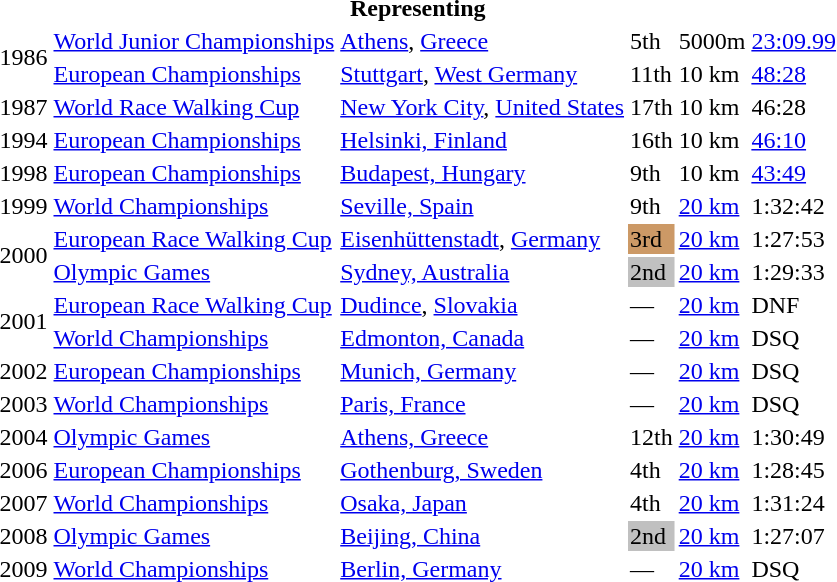<table>
<tr>
<th colspan="6">Representing </th>
</tr>
<tr>
<td rowspan=2>1986</td>
<td><a href='#'>World Junior Championships</a></td>
<td><a href='#'>Athens</a>, <a href='#'>Greece</a></td>
<td>5th</td>
<td>5000m</td>
<td><a href='#'>23:09.99</a></td>
</tr>
<tr>
<td><a href='#'>European Championships</a></td>
<td><a href='#'>Stuttgart</a>, <a href='#'>West Germany</a></td>
<td>11th</td>
<td>10 km</td>
<td><a href='#'>48:28</a></td>
</tr>
<tr>
<td>1987</td>
<td><a href='#'>World Race Walking Cup</a></td>
<td><a href='#'>New York City</a>, <a href='#'>United States</a></td>
<td>17th</td>
<td>10 km</td>
<td>46:28</td>
</tr>
<tr>
<td>1994</td>
<td><a href='#'>European Championships</a></td>
<td><a href='#'>Helsinki, Finland</a></td>
<td>16th</td>
<td>10 km</td>
<td><a href='#'>46:10</a></td>
</tr>
<tr>
<td>1998</td>
<td><a href='#'>European Championships</a></td>
<td><a href='#'>Budapest, Hungary</a></td>
<td>9th</td>
<td>10 km</td>
<td><a href='#'>43:49</a></td>
</tr>
<tr>
<td>1999</td>
<td><a href='#'>World Championships</a></td>
<td><a href='#'>Seville, Spain</a></td>
<td>9th</td>
<td><a href='#'>20 km</a></td>
<td>1:32:42</td>
</tr>
<tr>
<td rowspan=2>2000</td>
<td><a href='#'>European Race Walking Cup</a></td>
<td><a href='#'>Eisenhüttenstadt</a>, <a href='#'>Germany</a></td>
<td bgcolor="cc9966">3rd</td>
<td><a href='#'>20 km</a></td>
<td>1:27:53</td>
</tr>
<tr>
<td><a href='#'>Olympic Games</a></td>
<td><a href='#'>Sydney, Australia</a></td>
<td bgcolor="silver">2nd</td>
<td><a href='#'>20 km</a></td>
<td>1:29:33</td>
</tr>
<tr>
<td rowspan=2>2001</td>
<td><a href='#'>European Race Walking Cup</a></td>
<td><a href='#'>Dudince</a>, <a href='#'>Slovakia</a></td>
<td>—</td>
<td><a href='#'>20 km</a></td>
<td>DNF</td>
</tr>
<tr>
<td><a href='#'>World Championships</a></td>
<td><a href='#'>Edmonton, Canada</a></td>
<td>—</td>
<td><a href='#'>20 km</a></td>
<td>DSQ</td>
</tr>
<tr>
<td>2002</td>
<td><a href='#'>European Championships</a></td>
<td><a href='#'>Munich, Germany</a></td>
<td>—</td>
<td><a href='#'>20 km</a></td>
<td>DSQ</td>
</tr>
<tr>
<td>2003</td>
<td><a href='#'>World Championships</a></td>
<td><a href='#'>Paris, France</a></td>
<td>—</td>
<td><a href='#'>20 km</a></td>
<td>DSQ</td>
</tr>
<tr>
<td>2004</td>
<td><a href='#'>Olympic Games</a></td>
<td><a href='#'>Athens, Greece</a></td>
<td>12th</td>
<td><a href='#'>20 km</a></td>
<td>1:30:49</td>
</tr>
<tr>
<td>2006</td>
<td><a href='#'>European Championships</a></td>
<td><a href='#'>Gothenburg, Sweden</a></td>
<td>4th</td>
<td><a href='#'>20 km</a></td>
<td>1:28:45</td>
</tr>
<tr>
<td>2007</td>
<td><a href='#'>World Championships</a></td>
<td><a href='#'>Osaka, Japan</a></td>
<td>4th</td>
<td><a href='#'>20 km</a></td>
<td>1:31:24</td>
</tr>
<tr>
<td>2008</td>
<td><a href='#'>Olympic Games</a></td>
<td><a href='#'>Beijing, China</a></td>
<td bgcolor="silver">2nd</td>
<td><a href='#'>20 km</a></td>
<td>1:27:07</td>
</tr>
<tr>
<td>2009</td>
<td><a href='#'>World Championships</a></td>
<td><a href='#'>Berlin, Germany</a></td>
<td>—</td>
<td><a href='#'>20 km</a></td>
<td>DSQ</td>
</tr>
</table>
